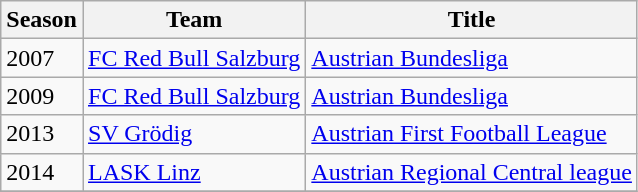<table class="wikitable">
<tr>
<th>Season</th>
<th>Team</th>
<th>Title</th>
</tr>
<tr>
<td>2007</td>
<td><a href='#'>FC Red Bull Salzburg</a></td>
<td><a href='#'>Austrian Bundesliga</a></td>
</tr>
<tr>
<td>2009</td>
<td><a href='#'>FC Red Bull Salzburg</a></td>
<td><a href='#'>Austrian Bundesliga</a></td>
</tr>
<tr>
<td>2013</td>
<td><a href='#'>SV Grödig</a></td>
<td><a href='#'>Austrian First Football League</a></td>
</tr>
<tr>
<td>2014</td>
<td><a href='#'>LASK Linz</a></td>
<td><a href='#'>Austrian Regional Central league</a></td>
</tr>
<tr>
</tr>
</table>
